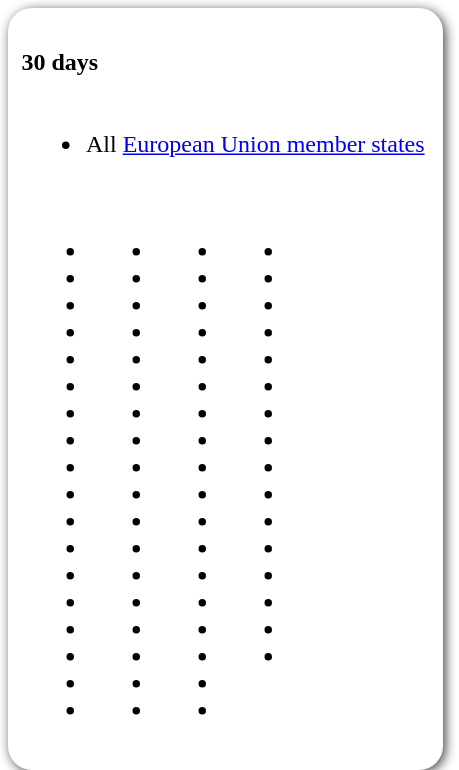<table style=" border-radius:1em; box-shadow: 0.1em 0.1em 0.5em rgba(0,0,0,0.75); background-color: white; border: 1px solid white; padding: 5px;">
<tr style="vertical-align:top;">
<td><br><strong>30 days</strong><table>
<tr>
<td><br><ul><li> All <a href='#'>European Union member states</a></li></ul><table>
<tr>
<td><br><ul><li></li><li></li><li></li><li></li><li></li><li></li><li></li><li></li><li></li><li></li><li></li><li></li><li></li><li></li><li></li><li></li><li></li><li></li></ul></td>
<td valign="top"><br><ul><li></li><li></li><li></li><li></li><li></li><li></li><li></li><li></li><li></li><li></li><li></li><li></li><li></li><li></li><li></li><li></li><li></li><li></li></ul></td>
<td valign="top"><br><ul><li></li><li></li><li></li><li></li><li></li><li></li><li></li><li></li><li></li><li></li><li></li><li></li><li></li><li></li><li></li><li></li><li></li><li></li></ul></td>
<td valign="top"><br><ul><li></li><li></li><li></li><li></li><li></li><li></li><li></li><li></li><li></li><li></li><li></li><li></li><li></li><li></li><li></li><li></li></ul></td>
<td></td>
</tr>
</table>
</td>
</tr>
</table>
</td>
</tr>
</table>
